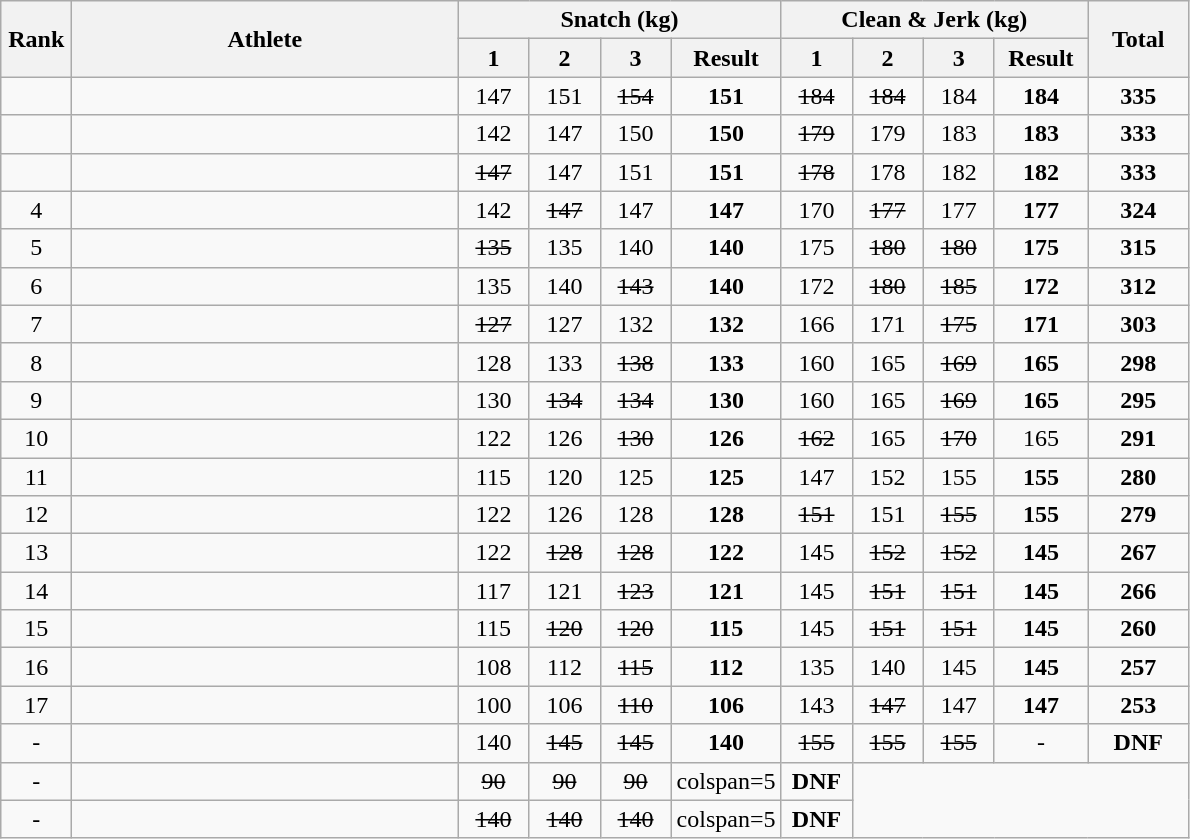<table class = "wikitable" style="text-align:center;">
<tr>
<th rowspan=2 width=40>Rank</th>
<th rowspan=2 width=250>Athlete</th>
<th colspan=4>Snatch (kg)</th>
<th colspan=4>Clean & Jerk (kg)</th>
<th rowspan=2 width=60>Total</th>
</tr>
<tr>
<th width=40>1</th>
<th width=40>2</th>
<th width=40>3</th>
<th width=55>Result</th>
<th width=40>1</th>
<th width=40>2</th>
<th width=40>3</th>
<th width=55>Result</th>
</tr>
<tr>
<td></td>
<td align=left></td>
<td>147</td>
<td>151</td>
<td><s>154</s></td>
<td><strong>151</strong></td>
<td><s>184</s></td>
<td><s>184</s></td>
<td>184</td>
<td><strong>184</strong></td>
<td><strong>335</strong></td>
</tr>
<tr>
<td></td>
<td align=left></td>
<td>142</td>
<td>147</td>
<td>150</td>
<td><strong>150</strong></td>
<td><s>179</s></td>
<td>179</td>
<td>183</td>
<td><strong>183</strong></td>
<td><strong>333</strong></td>
</tr>
<tr>
<td></td>
<td align=left></td>
<td><s>147</s></td>
<td>147</td>
<td>151</td>
<td><strong>151</strong></td>
<td><s>178</s></td>
<td>178</td>
<td>182</td>
<td><strong>182</strong></td>
<td><strong>333</strong></td>
</tr>
<tr>
<td>4</td>
<td align=left></td>
<td>142</td>
<td><s>147</s></td>
<td>147</td>
<td><strong>147</strong></td>
<td>170</td>
<td><s>177</s></td>
<td>177</td>
<td><strong>177</strong></td>
<td><strong>324</strong></td>
</tr>
<tr>
<td>5</td>
<td align=left></td>
<td><s>135</s></td>
<td>135</td>
<td>140</td>
<td><strong>140</strong></td>
<td>175</td>
<td><s>180</s></td>
<td><s>180</s></td>
<td><strong>175</strong></td>
<td><strong>315</strong></td>
</tr>
<tr>
<td>6</td>
<td align=left></td>
<td>135</td>
<td>140</td>
<td><s>143</s></td>
<td><strong>140</strong></td>
<td>172</td>
<td><s>180</s></td>
<td><s>185</s></td>
<td><strong>172</strong></td>
<td><strong>312</strong></td>
</tr>
<tr>
<td>7</td>
<td align=left></td>
<td><s>127</s></td>
<td>127</td>
<td>132</td>
<td><strong>132</strong></td>
<td>166</td>
<td>171</td>
<td><s>175</s></td>
<td><strong>171</strong></td>
<td><strong>303</strong></td>
</tr>
<tr>
<td>8</td>
<td align=left></td>
<td>128</td>
<td>133</td>
<td><s>138</s></td>
<td><strong>133</strong></td>
<td>160</td>
<td>165</td>
<td><s>169</s></td>
<td><strong>165</strong></td>
<td><strong>298</strong></td>
</tr>
<tr>
<td>9</td>
<td align=left></td>
<td>130</td>
<td><s>134</s></td>
<td><s>134</s></td>
<td><strong>130</strong></td>
<td>160</td>
<td>165</td>
<td><s>169</s></td>
<td><strong>165</strong></td>
<td><strong>295</strong></td>
</tr>
<tr>
<td>10</td>
<td align=left></td>
<td>122</td>
<td>126</td>
<td><s>130</s></td>
<td><strong>126</strong></td>
<td><s>162</s></td>
<td>165</td>
<td><s>170</s></td>
<td>165</td>
<td><strong>291</strong></td>
</tr>
<tr>
<td>11</td>
<td align=left></td>
<td>115</td>
<td>120</td>
<td>125</td>
<td><strong>125</strong></td>
<td>147</td>
<td>152</td>
<td>155</td>
<td><strong>155</strong></td>
<td><strong>280</strong></td>
</tr>
<tr>
<td>12</td>
<td align=left></td>
<td>122</td>
<td>126</td>
<td>128</td>
<td><strong>128</strong></td>
<td><s>151</s></td>
<td>151</td>
<td><s>155</s></td>
<td><strong>155</strong></td>
<td><strong>279</strong></td>
</tr>
<tr>
<td>13</td>
<td align=left></td>
<td>122</td>
<td><s>128</s></td>
<td><s>128</s></td>
<td><strong>122</strong></td>
<td>145</td>
<td><s>152</s></td>
<td><s>152</s></td>
<td><strong>145</strong></td>
<td><strong>267</strong></td>
</tr>
<tr>
<td>14</td>
<td align=left></td>
<td>117</td>
<td>121</td>
<td><s>123</s></td>
<td><strong>121</strong></td>
<td>145</td>
<td><s>151</s></td>
<td><s>151</s></td>
<td><strong>145</strong></td>
<td><strong>266</strong></td>
</tr>
<tr>
<td>15</td>
<td align=left></td>
<td>115</td>
<td><s>120</s></td>
<td><s>120</s></td>
<td><strong>115</strong></td>
<td>145</td>
<td><s>151</s></td>
<td><s>151</s></td>
<td><strong>145</strong></td>
<td><strong>260</strong></td>
</tr>
<tr>
<td>16</td>
<td align=left></td>
<td>108</td>
<td>112</td>
<td><s>115</s></td>
<td><strong>112</strong></td>
<td>135</td>
<td>140</td>
<td>145</td>
<td><strong>145</strong></td>
<td><strong>257</strong></td>
</tr>
<tr>
<td>17</td>
<td align=left></td>
<td>100</td>
<td>106</td>
<td><s>110</s></td>
<td><strong>106</strong></td>
<td>143</td>
<td><s>147</s></td>
<td>147</td>
<td><strong>147</strong></td>
<td><strong>253</strong></td>
</tr>
<tr>
<td>-</td>
<td align=left></td>
<td>140</td>
<td><s>145</s></td>
<td><s>145</s></td>
<td><strong>140</strong></td>
<td><s>155</s></td>
<td><s>155</s></td>
<td><s>155</s></td>
<td>-</td>
<td><strong>DNF</strong></td>
</tr>
<tr>
<td>-</td>
<td align=left></td>
<td><s>90</s></td>
<td><s>90</s></td>
<td><s>90</s></td>
<td>colspan=5 </td>
<td><strong>DNF</strong></td>
</tr>
<tr>
<td>-</td>
<td align=left></td>
<td><s>140</s></td>
<td><s>140</s></td>
<td><s>140</s></td>
<td>colspan=5 </td>
<td><strong>DNF</strong></td>
</tr>
</table>
